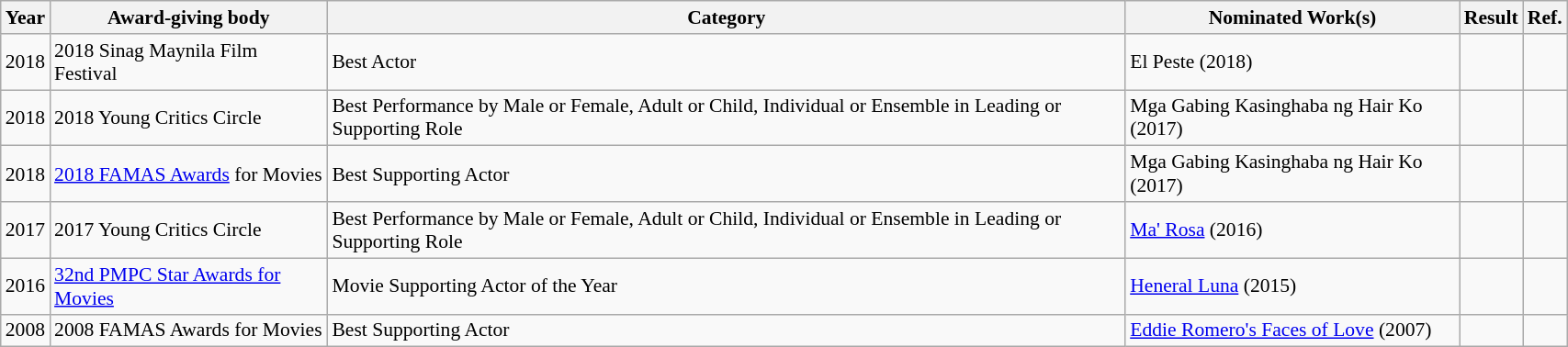<table class="wikitable sortable" style="width: 90%; font-size: 90%;">
<tr>
<th>Year</th>
<th>Award-giving body</th>
<th>Category</th>
<th>Nominated Work(s)</th>
<th>Result</th>
<th>Ref.</th>
</tr>
<tr>
<td>2018</td>
<td>2018 Sinag Maynila Film Festival</td>
<td>Best Actor</td>
<td>El Peste (2018)</td>
<td></td>
<td></td>
</tr>
<tr>
<td>2018</td>
<td>2018 Young Critics Circle</td>
<td>Best Performance by Male or Female, Adult or Child, Individual or Ensemble in Leading or Supporting Role</td>
<td>Mga Gabing Kasinghaba ng Hair Ko (2017)</td>
<td></td>
<td></td>
</tr>
<tr>
<td>2018</td>
<td><a href='#'>2018 FAMAS Awards</a> for Movies</td>
<td>Best Supporting Actor</td>
<td>Mga Gabing Kasinghaba ng Hair Ko (2017)</td>
<td></td>
<td></td>
</tr>
<tr>
<td>2017</td>
<td>2017 Young Critics Circle</td>
<td>Best Performance by Male or Female, Adult or Child, Individual or Ensemble in Leading or Supporting Role</td>
<td><a href='#'>Ma' Rosa</a> (2016)</td>
<td></td>
<td></td>
</tr>
<tr>
<td>2016</td>
<td><a href='#'>32nd PMPC Star Awards for Movies</a></td>
<td>Movie Supporting Actor of the Year</td>
<td><a href='#'>Heneral Luna</a> (2015)</td>
<td></td>
<td></td>
</tr>
<tr>
<td>2008</td>
<td>2008 FAMAS Awards for Movies</td>
<td>Best Supporting Actor</td>
<td><a href='#'>Eddie Romero's Faces of Love</a> (2007)</td>
<td></td>
<td></td>
</tr>
</table>
